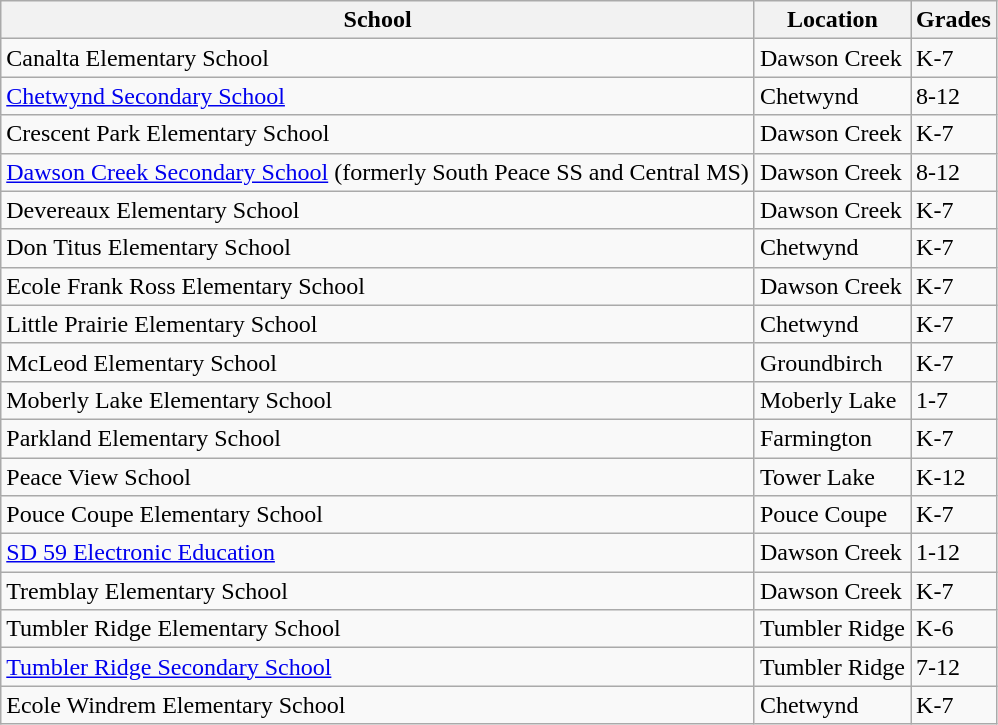<table class="wikitable">
<tr>
<th>School</th>
<th>Location</th>
<th>Grades</th>
</tr>
<tr>
<td>Canalta Elementary School</td>
<td>Dawson Creek</td>
<td>K-7</td>
</tr>
<tr>
<td><a href='#'>Chetwynd Secondary School</a></td>
<td>Chetwynd</td>
<td>8-12</td>
</tr>
<tr>
<td>Crescent Park Elementary School</td>
<td>Dawson Creek</td>
<td>K-7</td>
</tr>
<tr>
<td><a href='#'>Dawson Creek Secondary School</a> (formerly South Peace SS and Central MS)</td>
<td>Dawson Creek</td>
<td>8-12</td>
</tr>
<tr>
<td>Devereaux Elementary School</td>
<td>Dawson Creek</td>
<td>K-7</td>
</tr>
<tr>
<td>Don Titus Elementary School</td>
<td>Chetwynd</td>
<td>K-7</td>
</tr>
<tr>
<td>Ecole Frank Ross Elementary School</td>
<td>Dawson Creek</td>
<td>K-7</td>
</tr>
<tr>
<td>Little Prairie Elementary School</td>
<td>Chetwynd</td>
<td>K-7</td>
</tr>
<tr>
<td>McLeod Elementary School</td>
<td>Groundbirch</td>
<td>K-7</td>
</tr>
<tr>
<td>Moberly Lake Elementary School</td>
<td>Moberly Lake</td>
<td>1-7</td>
</tr>
<tr>
<td>Parkland Elementary School</td>
<td>Farmington</td>
<td>K-7</td>
</tr>
<tr>
<td>Peace View School</td>
<td>Tower Lake</td>
<td>K-12</td>
</tr>
<tr>
<td>Pouce Coupe Elementary School</td>
<td>Pouce Coupe</td>
<td>K-7</td>
</tr>
<tr>
<td><a href='#'>SD 59 Electronic Education</a></td>
<td>Dawson Creek</td>
<td>1-12</td>
</tr>
<tr>
<td>Tremblay Elementary School</td>
<td>Dawson Creek</td>
<td>K-7</td>
</tr>
<tr>
<td>Tumbler Ridge Elementary School</td>
<td>Tumbler Ridge</td>
<td>K-6</td>
</tr>
<tr>
<td><a href='#'>Tumbler Ridge Secondary School</a></td>
<td>Tumbler Ridge</td>
<td>7-12</td>
</tr>
<tr>
<td>Ecole Windrem Elementary School</td>
<td>Chetwynd</td>
<td>K-7</td>
</tr>
</table>
